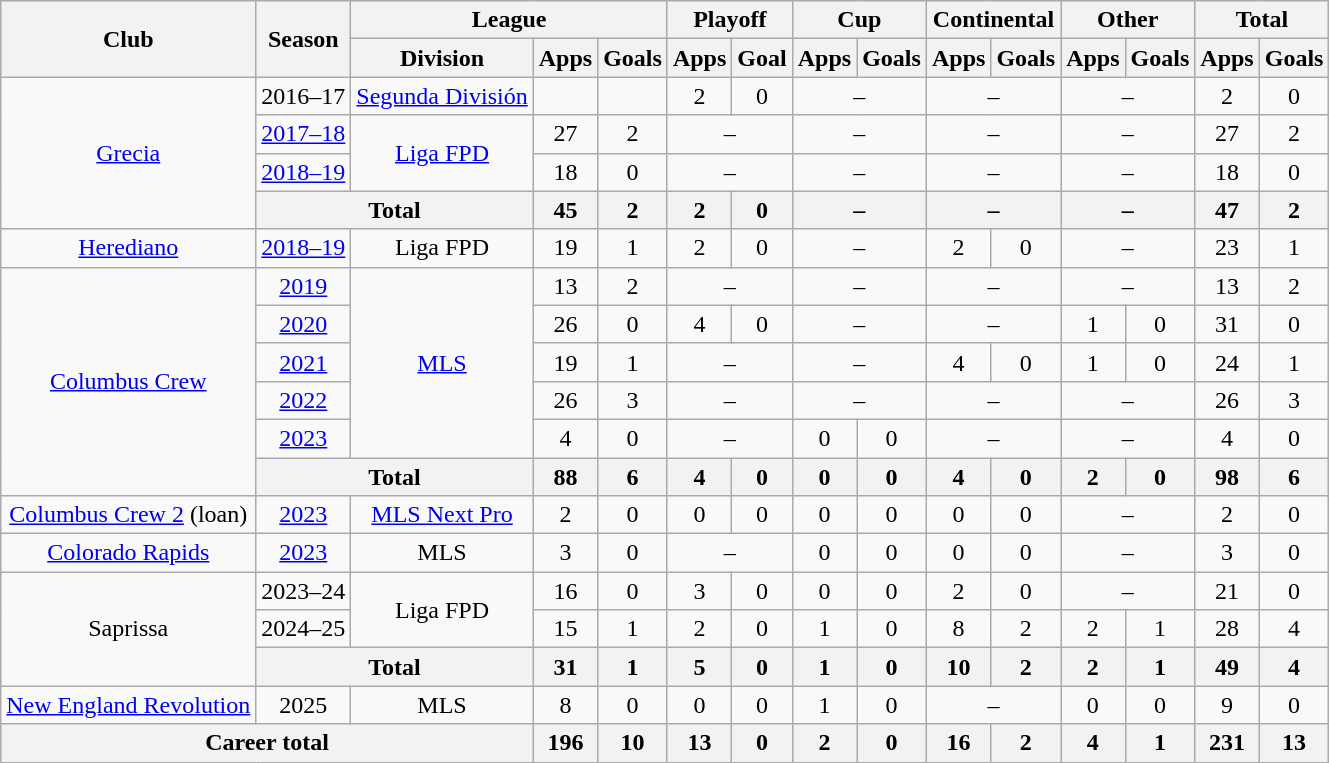<table class="wikitable" style="text-align: center;">
<tr>
<th rowspan=2>Club</th>
<th rowspan=2>Season</th>
<th colspan=3>League</th>
<th colspan="2">Playoff</th>
<th colspan="2">Cup</th>
<th colspan=2>Continental</th>
<th colspan=2>Other</th>
<th colspan=2>Total</th>
</tr>
<tr>
<th>Division</th>
<th>Apps</th>
<th>Goals</th>
<th>Apps</th>
<th>Goal</th>
<th>Apps</th>
<th>Goals</th>
<th>Apps</th>
<th>Goals</th>
<th>Apps</th>
<th>Goals</th>
<th>Apps</th>
<th>Goals</th>
</tr>
<tr>
<td rowspan=4><a href='#'>Grecia</a></td>
<td>2016–17</td>
<td><a href='#'>Segunda División</a></td>
<td></td>
<td></td>
<td>2</td>
<td>0</td>
<td colspan="2">–</td>
<td colspan=2>–</td>
<td colspan="2">–</td>
<td>2</td>
<td>0</td>
</tr>
<tr>
<td><a href='#'>2017–18</a></td>
<td rowspan="2"><a href='#'>Liga FPD</a></td>
<td>27</td>
<td>2</td>
<td colspan="2">–</td>
<td colspan="2">–</td>
<td colspan=2>–</td>
<td colspan=2>–</td>
<td>27</td>
<td>2</td>
</tr>
<tr>
<td><a href='#'>2018–19</a></td>
<td>18</td>
<td>0</td>
<td colspan="2">–</td>
<td colspan="2">–</td>
<td colspan=2>–</td>
<td colspan=2>–</td>
<td>18</td>
<td>0</td>
</tr>
<tr>
<th colspan=2>Total</th>
<th>45</th>
<th>2</th>
<th>2</th>
<th>0</th>
<th colspan="2">–</th>
<th colspan=2>–</th>
<th colspan="2">–</th>
<th>47</th>
<th>2</th>
</tr>
<tr>
<td><a href='#'>Herediano</a></td>
<td><a href='#'>2018–19</a></td>
<td>Liga FPD</td>
<td>19</td>
<td>1</td>
<td>2</td>
<td>0</td>
<td colspan="2">–</td>
<td>2</td>
<td>0</td>
<td colspan="2">–</td>
<td>23</td>
<td>1</td>
</tr>
<tr>
<td rowspan="6"><a href='#'>Columbus Crew</a></td>
<td><a href='#'>2019</a></td>
<td rowspan="5"><a href='#'>MLS</a></td>
<td>13</td>
<td>2</td>
<td colspan="2">–</td>
<td colspan="2">–</td>
<td colspan=2>–</td>
<td colspan=2>–</td>
<td>13</td>
<td>2</td>
</tr>
<tr>
<td><a href='#'>2020</a></td>
<td>26</td>
<td>0</td>
<td>4</td>
<td>0</td>
<td colspan="2">–</td>
<td colspan="2">–</td>
<td>1</td>
<td>0</td>
<td>31</td>
<td>0</td>
</tr>
<tr>
<td><a href='#'>2021</a></td>
<td>19</td>
<td>1</td>
<td colspan="2">–</td>
<td colspan="2">–</td>
<td>4</td>
<td>0</td>
<td>1</td>
<td>0</td>
<td>24</td>
<td>1</td>
</tr>
<tr>
<td><a href='#'>2022</a></td>
<td>26</td>
<td>3</td>
<td colspan="2">–</td>
<td colspan="2">–</td>
<td colspan="2">–</td>
<td colspan="2">–</td>
<td>26</td>
<td>3</td>
</tr>
<tr>
<td><a href='#'>2023</a></td>
<td>4</td>
<td>0</td>
<td colspan="2">–</td>
<td>0</td>
<td>0</td>
<td colspan="2">–</td>
<td colspan="2">–</td>
<td>4</td>
<td>0</td>
</tr>
<tr>
<th colspan="2">Total</th>
<th>88</th>
<th>6</th>
<th>4</th>
<th>0</th>
<th>0</th>
<th>0</th>
<th>4</th>
<th>0</th>
<th>2</th>
<th>0</th>
<th>98</th>
<th>6</th>
</tr>
<tr>
<td><a href='#'>Columbus Crew 2</a> (loan)</td>
<td><a href='#'>2023</a></td>
<td><a href='#'>MLS Next Pro</a></td>
<td>2</td>
<td>0</td>
<td>0</td>
<td>0</td>
<td>0</td>
<td>0</td>
<td>0</td>
<td>0</td>
<td colspan="2">–</td>
<td>2</td>
<td>0</td>
</tr>
<tr>
<td><a href='#'>Colorado Rapids</a></td>
<td><a href='#'>2023</a></td>
<td>MLS</td>
<td>3</td>
<td>0</td>
<td colspan="2">–</td>
<td>0</td>
<td>0</td>
<td>0</td>
<td>0</td>
<td colspan="2">–</td>
<td>3</td>
<td>0</td>
</tr>
<tr>
<td rowspan="3">Saprissa</td>
<td>2023–24</td>
<td rowspan="2">Liga FPD</td>
<td>16</td>
<td>0</td>
<td>3</td>
<td>0</td>
<td>0</td>
<td>0</td>
<td>2</td>
<td>0</td>
<td colspan="2">–</td>
<td>21</td>
<td>0</td>
</tr>
<tr>
<td>2024–25</td>
<td>15</td>
<td>1</td>
<td>2</td>
<td>0</td>
<td>1</td>
<td>0</td>
<td>8</td>
<td>2</td>
<td>2</td>
<td>1</td>
<td>28</td>
<td>4</td>
</tr>
<tr>
<th colspan="2">Total</th>
<th>31</th>
<th>1</th>
<th>5</th>
<th>0</th>
<th>1</th>
<th>0</th>
<th>10</th>
<th>2</th>
<th>2</th>
<th>1</th>
<th>49</th>
<th>4</th>
</tr>
<tr>
<td><a href='#'>New England Revolution</a></td>
<td>2025</td>
<td>MLS</td>
<td>8</td>
<td>0</td>
<td>0</td>
<td>0</td>
<td>1</td>
<td>0</td>
<td colspan="2">–</td>
<td>0</td>
<td>0</td>
<td>9</td>
<td>0</td>
</tr>
<tr>
<th colspan="3">Career total</th>
<th>196</th>
<th>10</th>
<th>13</th>
<th>0</th>
<th>2</th>
<th>0</th>
<th>16</th>
<th>2</th>
<th>4</th>
<th>1</th>
<th>231</th>
<th>13</th>
</tr>
</table>
